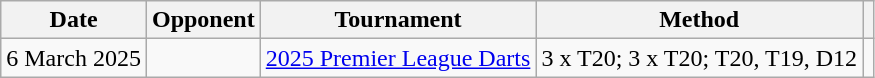<table class="wikitable">
<tr>
<th>Date</th>
<th>Opponent</th>
<th>Tournament</th>
<th>Method</th>
<th></th>
</tr>
<tr>
<td>6 March 2025</td>
<td></td>
<td><a href='#'>2025 Premier League Darts</a></td>
<td>3 x T20; 3 x T20; T20, T19, D12</td>
<td></td>
</tr>
</table>
